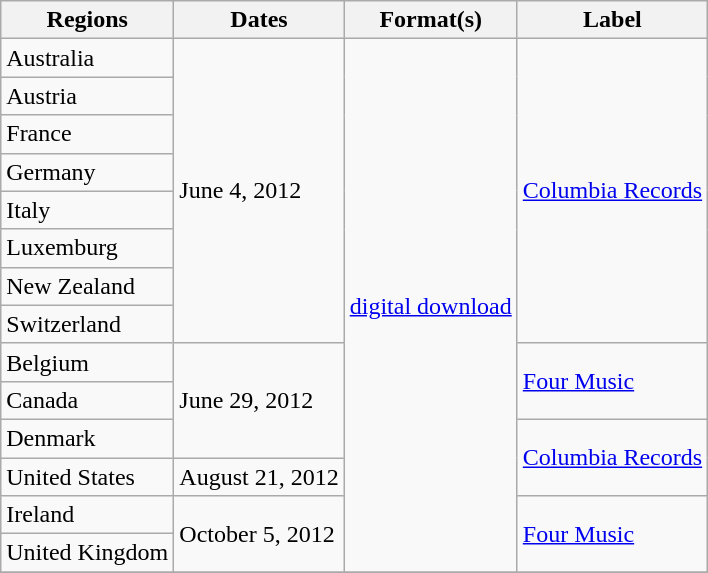<table class="wikitable plainrowheaders">
<tr>
<th scope="col">Regions</th>
<th scope="col">Dates</th>
<th scope="col">Format(s)</th>
<th scope="col">Label</th>
</tr>
<tr>
<td>Australia</td>
<td rowspan="8">June 4, 2012</td>
<td rowspan="14"><a href='#'>digital download</a></td>
<td rowspan="8"><a href='#'>Columbia Records</a></td>
</tr>
<tr>
<td>Austria</td>
</tr>
<tr>
<td>France</td>
</tr>
<tr>
<td>Germany</td>
</tr>
<tr>
<td>Italy</td>
</tr>
<tr>
<td>Luxemburg</td>
</tr>
<tr>
<td>New Zealand</td>
</tr>
<tr>
<td>Switzerland</td>
</tr>
<tr>
<td>Belgium</td>
<td rowspan="3">June 29, 2012</td>
<td rowspan="2"><a href='#'>Four Music</a></td>
</tr>
<tr>
<td>Canada</td>
</tr>
<tr>
<td>Denmark</td>
<td rowspan="2"><a href='#'>Columbia Records</a></td>
</tr>
<tr>
<td>United States</td>
<td rowspan="1">August 21, 2012</td>
</tr>
<tr>
<td>Ireland</td>
<td rowspan="2">October 5, 2012</td>
<td rowspan="2"><a href='#'>Four Music</a></td>
</tr>
<tr>
<td>United Kingdom</td>
</tr>
<tr>
</tr>
</table>
